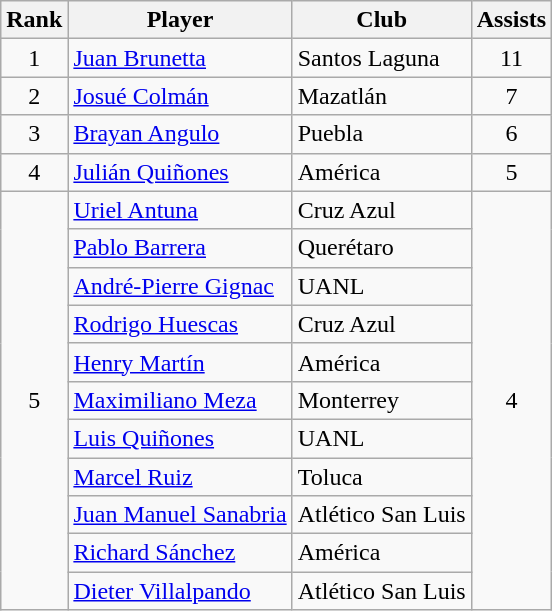<table class="wikitable">
<tr>
<th>Rank</th>
<th>Player</th>
<th>Club</th>
<th>Assists</th>
</tr>
<tr>
<td align=center rowspan=1>1</td>
<td> <a href='#'>Juan Brunetta</a></td>
<td>Santos Laguna</td>
<td align=center rowspan=1>11</td>
</tr>
<tr>
<td align=center rowspan=1>2</td>
<td> <a href='#'>Josué Colmán</a></td>
<td>Mazatlán</td>
<td align=center rowspan=1>7</td>
</tr>
<tr>
<td align=center rowspan=1>3</td>
<td> <a href='#'>Brayan Angulo</a></td>
<td>Puebla</td>
<td align=center rowspan=1>6</td>
</tr>
<tr>
<td align=center rowspan=1>4</td>
<td> <a href='#'>Julián Quiñones</a></td>
<td>América</td>
<td align=center rowspan=1>5</td>
</tr>
<tr>
<td align=center rowspan=11>5</td>
<td> <a href='#'>Uriel Antuna</a></td>
<td>Cruz Azul</td>
<td align=center rowspan=11>4</td>
</tr>
<tr>
<td> <a href='#'>Pablo Barrera</a></td>
<td>Querétaro</td>
</tr>
<tr>
<td> <a href='#'>André-Pierre Gignac</a></td>
<td>UANL</td>
</tr>
<tr>
<td> <a href='#'>Rodrigo Huescas</a></td>
<td>Cruz Azul</td>
</tr>
<tr>
<td> <a href='#'>Henry Martín</a></td>
<td>América</td>
</tr>
<tr>
<td> <a href='#'>Maximiliano Meza</a></td>
<td>Monterrey</td>
</tr>
<tr>
<td> <a href='#'>Luis Quiñones</a></td>
<td>UANL</td>
</tr>
<tr>
<td> <a href='#'>Marcel Ruiz</a></td>
<td>Toluca</td>
</tr>
<tr>
<td> <a href='#'>Juan Manuel Sanabria</a></td>
<td>Atlético San Luis</td>
</tr>
<tr>
<td> <a href='#'>Richard Sánchez</a></td>
<td>América</td>
</tr>
<tr>
<td> <a href='#'>Dieter Villalpando</a></td>
<td>Atlético San Luis<br></td>
</tr>
</table>
